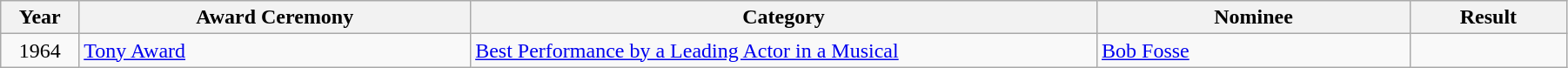<table class="wikitable" width="95%">
<tr>
<th width="5%">Year</th>
<th width="25%">Award Ceremony</th>
<th width="40%">Category</th>
<th width="20%">Nominee</th>
<th width="10%">Result</th>
</tr>
<tr>
<td align="center">1964</td>
<td><a href='#'>Tony Award</a></td>
<td><a href='#'>Best Performance by a Leading Actor in a Musical</a></td>
<td><a href='#'>Bob Fosse</a></td>
<td></td>
</tr>
</table>
